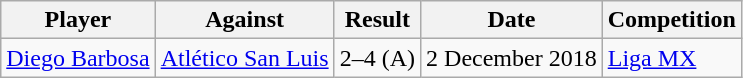<table class="wikitable">
<tr>
<th>Player</th>
<th>Against</th>
<th>Result</th>
<th>Date</th>
<th>Competition</th>
</tr>
<tr>
<td> <a href='#'>Diego Barbosa</a></td>
<td><a href='#'>Atlético San Luis</a></td>
<td>2–4 (A)</td>
<td>2 December 2018</td>
<td><a href='#'>Liga MX</a></td>
</tr>
</table>
